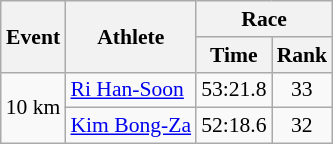<table class="wikitable" border="1" style="font-size:90%">
<tr>
<th rowspan=2>Event</th>
<th rowspan=2>Athlete</th>
<th colspan=2>Race</th>
</tr>
<tr>
<th>Time</th>
<th>Rank</th>
</tr>
<tr>
<td rowspan=2>10 km</td>
<td><a href='#'>Ri Han-Soon</a></td>
<td align=center>53:21.8</td>
<td align=center>33</td>
</tr>
<tr>
<td><a href='#'>Kim Bong-Za</a></td>
<td align=center>52:18.6</td>
<td align=center>32</td>
</tr>
</table>
